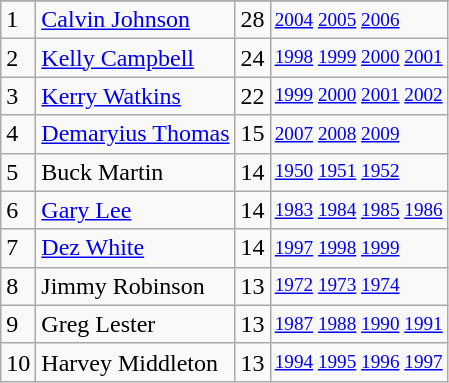<table class="wikitable">
<tr>
</tr>
<tr>
<td>1</td>
<td><a href='#'>Calvin Johnson</a></td>
<td>28</td>
<td style="font-size:80%;"><a href='#'>2004</a> <a href='#'>2005</a> <a href='#'>2006</a></td>
</tr>
<tr>
<td>2</td>
<td><a href='#'>Kelly Campbell</a></td>
<td>24</td>
<td style="font-size:80%;"><a href='#'>1998</a> <a href='#'>1999</a> <a href='#'>2000</a> <a href='#'>2001</a></td>
</tr>
<tr>
<td>3</td>
<td><a href='#'>Kerry Watkins</a></td>
<td>22</td>
<td style="font-size:80%;"><a href='#'>1999</a> <a href='#'>2000</a> <a href='#'>2001</a> <a href='#'>2002</a></td>
</tr>
<tr>
<td>4</td>
<td><a href='#'>Demaryius Thomas</a></td>
<td>15</td>
<td style="font-size:80%;"><a href='#'>2007</a> <a href='#'>2008</a> <a href='#'>2009</a></td>
</tr>
<tr>
<td>5</td>
<td>Buck Martin</td>
<td>14</td>
<td style="font-size:80%;"><a href='#'>1950</a> <a href='#'>1951</a> <a href='#'>1952</a></td>
</tr>
<tr>
<td>6</td>
<td><a href='#'>Gary Lee</a></td>
<td>14</td>
<td style="font-size:80%;"><a href='#'>1983</a> <a href='#'>1984</a> <a href='#'>1985</a> <a href='#'>1986</a></td>
</tr>
<tr>
<td>7</td>
<td><a href='#'>Dez White</a></td>
<td>14</td>
<td style="font-size:80%;"><a href='#'>1997</a> <a href='#'>1998</a> <a href='#'>1999</a></td>
</tr>
<tr>
<td>8</td>
<td>Jimmy Robinson</td>
<td>13</td>
<td style="font-size:80%;"><a href='#'>1972</a> <a href='#'>1973</a> <a href='#'>1974</a></td>
</tr>
<tr>
<td>9</td>
<td>Greg Lester</td>
<td>13</td>
<td style="font-size:80%;"><a href='#'>1987</a> <a href='#'>1988</a> <a href='#'>1990</a> <a href='#'>1991</a></td>
</tr>
<tr>
<td>10</td>
<td>Harvey Middleton</td>
<td>13</td>
<td style="font-size:80%;"><a href='#'>1994</a> <a href='#'>1995</a> <a href='#'>1996</a> <a href='#'>1997</a></td>
</tr>
</table>
